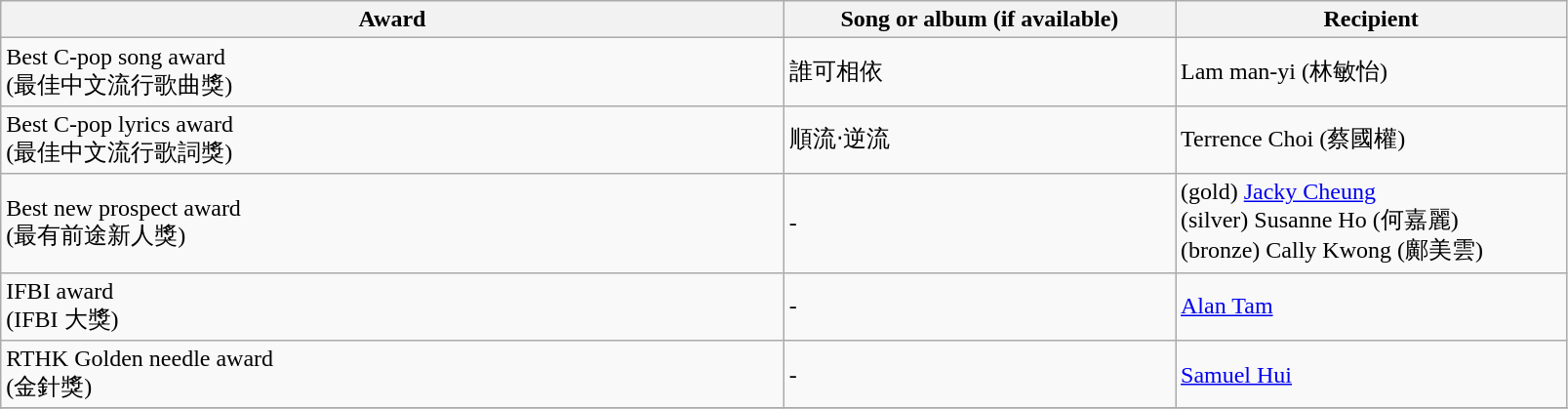<table class="wikitable">
<tr>
<th width=40%>Award</th>
<th width=20%>Song or album (if available)</th>
<th width=20%>Recipient</th>
</tr>
<tr>
<td>Best C-pop song award<br>(最佳中文流行歌曲獎)</td>
<td>誰可相依</td>
<td>Lam man-yi (林敏怡)</td>
</tr>
<tr>
<td>Best C-pop lyrics award<br>(最佳中文流行歌詞獎)</td>
<td>順流‧逆流</td>
<td>Terrence Choi (蔡國權)</td>
</tr>
<tr>
<td>Best new prospect award<br>(最有前途新人獎)</td>
<td>-</td>
<td>(gold) <a href='#'>Jacky Cheung</a><br>(silver) Susanne Ho (何嘉麗)<br>(bronze) Cally Kwong (鄺美雲)</td>
</tr>
<tr>
<td>IFBI award<br>(IFBI 大獎)</td>
<td>-</td>
<td><a href='#'>Alan Tam</a></td>
</tr>
<tr>
<td>RTHK Golden needle award<br>(金針獎)</td>
<td>-</td>
<td><a href='#'>Samuel Hui</a></td>
</tr>
<tr>
</tr>
</table>
